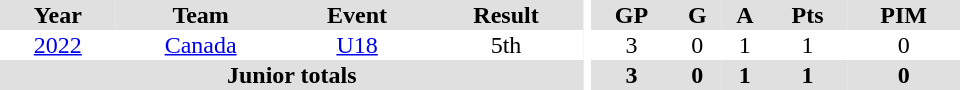<table border="0" cellpadding="1" cellspacing="0" ID="Table3" style="text-align:center; width:40em;">
<tr bgcolor="#e0e0e0">
<th>Year</th>
<th>Team</th>
<th>Event</th>
<th>Result</th>
<th rowspan="99" bgcolor="#ffffff"></th>
<th>GP</th>
<th>G</th>
<th>A</th>
<th>Pts</th>
<th>PIM</th>
</tr>
<tr>
<td><a href='#'>2022</a></td>
<td><a href='#'>Canada</a></td>
<td><a href='#'>U18</a></td>
<td>5th</td>
<td>3</td>
<td>0</td>
<td>1</td>
<td>1</td>
<td>0</td>
</tr>
<tr bgcolor="#e0e0e0">
<th colspan="4">Junior totals</th>
<th>3</th>
<th>0</th>
<th>1</th>
<th>1</th>
<th>0</th>
</tr>
</table>
